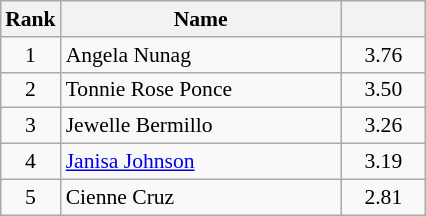<table class="wikitable" style="margin:0.5em auto;width=480;font-size:90%">
<tr>
<th width=30>Rank</th>
<th width=180>Name</th>
<th width=50></th>
</tr>
<tr>
<td align=center>1</td>
<td>Angela Nunag</td>
<td align=center>3.76</td>
</tr>
<tr>
<td align=center>2</td>
<td>Tonnie Rose Ponce</td>
<td align=center>3.50</td>
</tr>
<tr>
<td align=center>3</td>
<td>Jewelle Bermillo</td>
<td align=center>3.26</td>
</tr>
<tr>
<td align=center>4</td>
<td><a href='#'>Janisa Johnson</a></td>
<td align=center>3.19</td>
</tr>
<tr>
<td align=center>5</td>
<td>Cienne Cruz</td>
<td align=center>2.81</td>
</tr>
</table>
